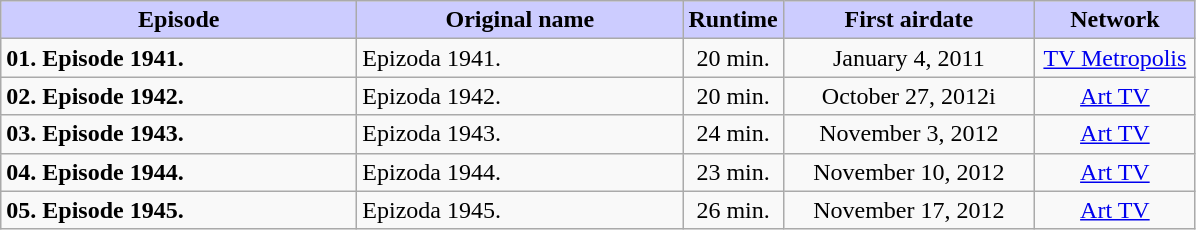<table class="wikitable">
<tr>
<th width="230" style="background:#ccccff">Episode</th>
<th width="210" style="background:#ccccff">Original name</th>
<th width="20" style="background:#ccccff">Runtime</th>
<th width="160" style="background:#ccccff">First airdate</th>
<th width="100" style="background:#ccccff">Network</th>
</tr>
<tr>
<td><strong>01. Episode 1941.</strong></td>
<td>Epizoda 1941.</td>
<td align=center>20 min.</td>
<td align=center>January 4, 2011</td>
<td align=center><a href='#'>TV Metropolis</a></td>
</tr>
<tr>
<td><strong>02. Episode 1942.</strong></td>
<td>Epizoda 1942.</td>
<td align=center>20 min.</td>
<td align=center>October 27, 2012i</td>
<td align=center><a href='#'>Art TV</a></td>
</tr>
<tr>
<td><strong>03. Episode 1943.</strong></td>
<td>Epizoda 1943.</td>
<td align=center>24 min.</td>
<td align=center>November 3, 2012</td>
<td align=center><a href='#'>Art TV</a></td>
</tr>
<tr>
<td><strong>04. Episode 1944.</strong></td>
<td>Epizoda 1944.</td>
<td align=center>23 min.</td>
<td align=center>November 10, 2012</td>
<td align=center><a href='#'>Art TV</a></td>
</tr>
<tr>
<td><strong>05. Episode 1945.</strong></td>
<td>Epizoda 1945.</td>
<td align=center>26 min.</td>
<td align=center>November 17, 2012</td>
<td align=center><a href='#'>Art TV</a></td>
</tr>
</table>
